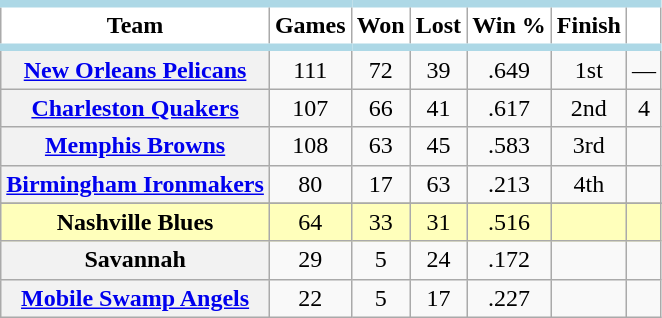<table class="wikitable sortable plainrowheaders" style="text-align:center;">
<tr>
<th scope="col" style="background-color:#ffffff; border-top:#add8e6 5px solid; border-bottom:#add8e6 5px solid">Team</th>
<th scope="col" style="background-color:#ffffff; border-top:#add8e6 5px solid; border-bottom:#add8e6 5px solid">Games</th>
<th scope="col" style="background-color:#ffffff; border-top:#add8e6 5px solid; border-bottom:#add8e6 5px solid">Won</th>
<th scope="col" style="background-color:#ffffff; border-top:#add8e6 5px solid; border-bottom:#add8e6 5px solid">Lost</th>
<th scope="col" style="background-color:#ffffff; border-top:#add8e6 5px solid; border-bottom:#add8e6 5px solid">Win %</th>
<th scope="col" style="background-color:#ffffff; border-top:#add8e6 5px solid; border-bottom:#add8e6 5px solid">Finish</th>
<th scope="col" style="background-color:#ffffff; border-top:#add8e6 5px solid; border-bottom:#add8e6 5px solid"></th>
</tr>
<tr>
<th scope="row" style="text-align:center"><a href='#'>New Orleans Pelicans</a></th>
<td>111</td>
<td>72</td>
<td>39</td>
<td>.649</td>
<td>1st</td>
<td>—</td>
</tr>
<tr>
<th scope="row" style="text-align:center"><a href='#'>Charleston Quakers</a></th>
<td>107</td>
<td>66</td>
<td>41</td>
<td>.617</td>
<td>2nd</td>
<td>4</td>
</tr>
<tr>
<th scope="row" style="text-align:center"><a href='#'>Memphis Browns</a></th>
<td>108</td>
<td>63</td>
<td>45</td>
<td>.583</td>
<td>3rd</td>
<td></td>
</tr>
<tr>
<th scope="row" style="text-align:center"><a href='#'>Birmingham Ironmakers</a></th>
<td>80</td>
<td>17</td>
<td>63</td>
<td>.213</td>
<td>4th</td>
<td></td>
</tr>
<tr>
</tr>
<tr style="background-color:#FFFFBB">
<th scope="row" style="text-align:center; background:#FFFFBB">Nashville Blues</th>
<td>64</td>
<td>33</td>
<td>31</td>
<td>.516</td>
<td></td>
<td></td>
</tr>
<tr>
<th scope="row" style="text-align:center">Savannah</th>
<td>29</td>
<td>5</td>
<td>24</td>
<td>.172</td>
<td></td>
<td></td>
</tr>
<tr>
<th scope="row" style="text-align:center"><a href='#'>Mobile Swamp Angels</a></th>
<td>22</td>
<td>5</td>
<td>17</td>
<td>.227</td>
<td></td>
<td></td>
</tr>
</table>
